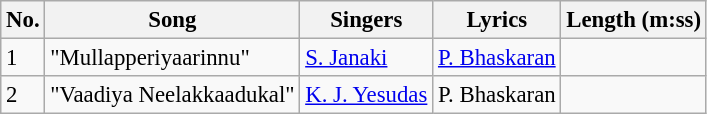<table class="wikitable" style="font-size:95%;">
<tr>
<th>No.</th>
<th>Song</th>
<th>Singers</th>
<th>Lyrics</th>
<th>Length (m:ss)</th>
</tr>
<tr>
<td>1</td>
<td>"Mullapperiyaarinnu"</td>
<td><a href='#'>S. Janaki</a></td>
<td><a href='#'>P. Bhaskaran</a></td>
<td></td>
</tr>
<tr>
<td>2</td>
<td>"Vaadiya Neelakkaadukal"</td>
<td><a href='#'>K. J. Yesudas</a></td>
<td>P. Bhaskaran</td>
<td></td>
</tr>
</table>
